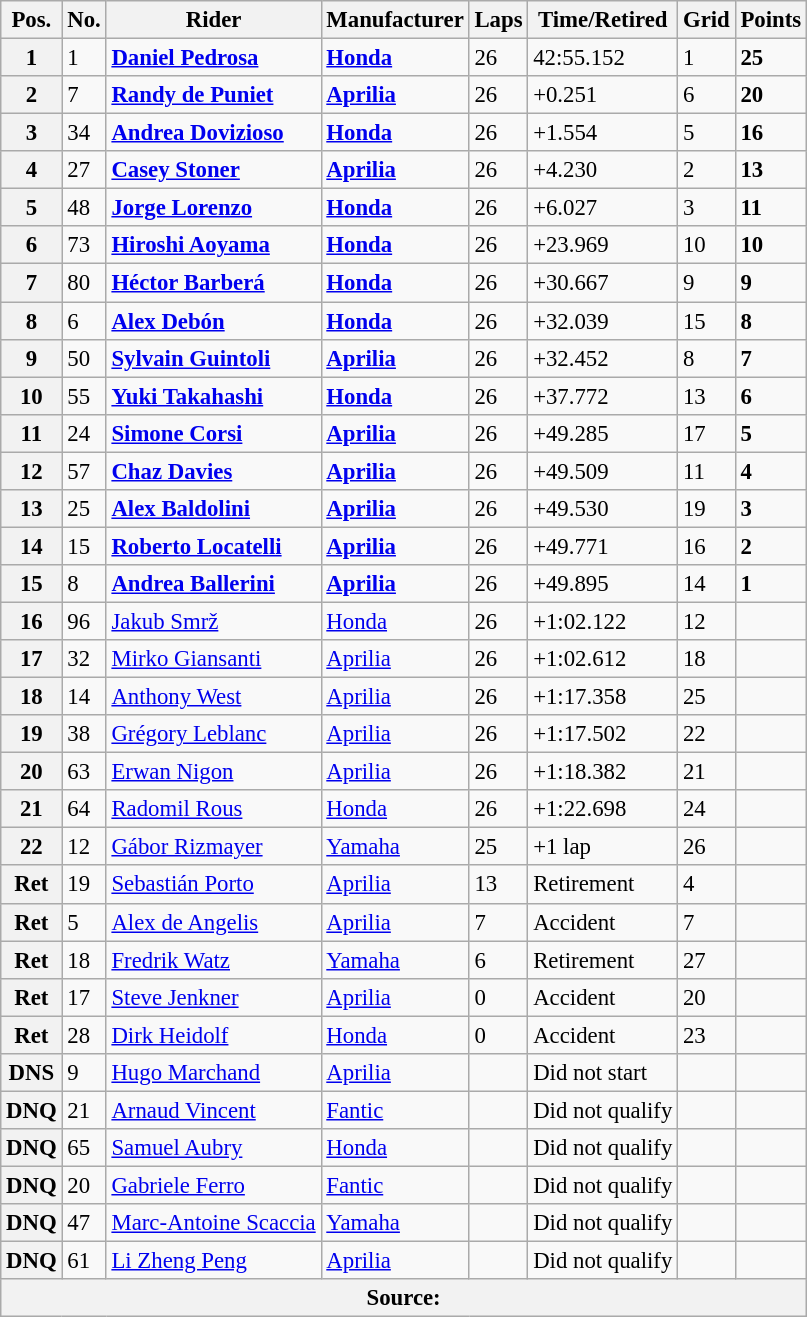<table class="wikitable" style="font-size: 95%;">
<tr>
<th>Pos.</th>
<th>No.</th>
<th>Rider</th>
<th>Manufacturer</th>
<th>Laps</th>
<th>Time/Retired</th>
<th>Grid</th>
<th>Points</th>
</tr>
<tr>
<th>1</th>
<td>1</td>
<td> <strong><a href='#'>Daniel Pedrosa</a></strong></td>
<td><strong><a href='#'>Honda</a></strong></td>
<td>26</td>
<td>42:55.152</td>
<td>1</td>
<td><strong>25</strong></td>
</tr>
<tr>
<th>2</th>
<td>7</td>
<td> <strong><a href='#'>Randy de Puniet</a></strong></td>
<td><strong><a href='#'>Aprilia</a></strong></td>
<td>26</td>
<td>+0.251</td>
<td>6</td>
<td><strong>20</strong></td>
</tr>
<tr>
<th>3</th>
<td>34</td>
<td> <strong><a href='#'>Andrea Dovizioso</a></strong></td>
<td><strong><a href='#'>Honda</a></strong></td>
<td>26</td>
<td>+1.554</td>
<td>5</td>
<td><strong>16</strong></td>
</tr>
<tr>
<th>4</th>
<td>27</td>
<td> <strong><a href='#'>Casey Stoner</a></strong></td>
<td><strong><a href='#'>Aprilia</a></strong></td>
<td>26</td>
<td>+4.230</td>
<td>2</td>
<td><strong>13</strong></td>
</tr>
<tr>
<th>5</th>
<td>48</td>
<td> <strong><a href='#'>Jorge Lorenzo</a></strong></td>
<td><strong><a href='#'>Honda</a></strong></td>
<td>26</td>
<td>+6.027</td>
<td>3</td>
<td><strong>11</strong></td>
</tr>
<tr>
<th>6</th>
<td>73</td>
<td> <strong><a href='#'>Hiroshi Aoyama</a></strong></td>
<td><strong><a href='#'>Honda</a></strong></td>
<td>26</td>
<td>+23.969</td>
<td>10</td>
<td><strong>10</strong></td>
</tr>
<tr>
<th>7</th>
<td>80</td>
<td> <strong><a href='#'>Héctor Barberá</a></strong></td>
<td><strong><a href='#'>Honda</a></strong></td>
<td>26</td>
<td>+30.667</td>
<td>9</td>
<td><strong>9</strong></td>
</tr>
<tr>
<th>8</th>
<td>6</td>
<td> <strong><a href='#'>Alex Debón</a></strong></td>
<td><strong><a href='#'>Honda</a></strong></td>
<td>26</td>
<td>+32.039</td>
<td>15</td>
<td><strong>8</strong></td>
</tr>
<tr>
<th>9</th>
<td>50</td>
<td> <strong><a href='#'>Sylvain Guintoli</a></strong></td>
<td><strong><a href='#'>Aprilia</a></strong></td>
<td>26</td>
<td>+32.452</td>
<td>8</td>
<td><strong>7</strong></td>
</tr>
<tr>
<th>10</th>
<td>55</td>
<td> <strong><a href='#'>Yuki Takahashi</a></strong></td>
<td><strong><a href='#'>Honda</a></strong></td>
<td>26</td>
<td>+37.772</td>
<td>13</td>
<td><strong>6</strong></td>
</tr>
<tr>
<th>11</th>
<td>24</td>
<td> <strong><a href='#'>Simone Corsi</a></strong></td>
<td><strong><a href='#'>Aprilia</a></strong></td>
<td>26</td>
<td>+49.285</td>
<td>17</td>
<td><strong>5</strong></td>
</tr>
<tr>
<th>12</th>
<td>57</td>
<td> <strong><a href='#'>Chaz Davies</a></strong></td>
<td><strong><a href='#'>Aprilia</a></strong></td>
<td>26</td>
<td>+49.509</td>
<td>11</td>
<td><strong>4</strong></td>
</tr>
<tr>
<th>13</th>
<td>25</td>
<td> <strong><a href='#'>Alex Baldolini</a></strong></td>
<td><strong><a href='#'>Aprilia</a></strong></td>
<td>26</td>
<td>+49.530</td>
<td>19</td>
<td><strong>3</strong></td>
</tr>
<tr>
<th>14</th>
<td>15</td>
<td> <strong><a href='#'>Roberto Locatelli</a></strong></td>
<td><strong><a href='#'>Aprilia</a></strong></td>
<td>26</td>
<td>+49.771</td>
<td>16</td>
<td><strong>2</strong></td>
</tr>
<tr>
<th>15</th>
<td>8</td>
<td> <strong><a href='#'>Andrea Ballerini</a></strong></td>
<td><strong><a href='#'>Aprilia</a></strong></td>
<td>26</td>
<td>+49.895</td>
<td>14</td>
<td><strong>1</strong></td>
</tr>
<tr>
<th>16</th>
<td>96</td>
<td> <a href='#'>Jakub Smrž</a></td>
<td><a href='#'>Honda</a></td>
<td>26</td>
<td>+1:02.122</td>
<td>12</td>
<td></td>
</tr>
<tr>
<th>17</th>
<td>32</td>
<td> <a href='#'>Mirko Giansanti</a></td>
<td><a href='#'>Aprilia</a></td>
<td>26</td>
<td>+1:02.612</td>
<td>18</td>
<td></td>
</tr>
<tr>
<th>18</th>
<td>14</td>
<td> <a href='#'>Anthony West</a></td>
<td><a href='#'>Aprilia</a></td>
<td>26</td>
<td>+1:17.358</td>
<td>25</td>
<td></td>
</tr>
<tr>
<th>19</th>
<td>38</td>
<td> <a href='#'>Grégory Leblanc</a></td>
<td><a href='#'>Aprilia</a></td>
<td>26</td>
<td>+1:17.502</td>
<td>22</td>
<td></td>
</tr>
<tr>
<th>20</th>
<td>63</td>
<td> <a href='#'>Erwan Nigon</a></td>
<td><a href='#'>Aprilia</a></td>
<td>26</td>
<td>+1:18.382</td>
<td>21</td>
<td></td>
</tr>
<tr>
<th>21</th>
<td>64</td>
<td> <a href='#'>Radomil Rous</a></td>
<td><a href='#'>Honda</a></td>
<td>26</td>
<td>+1:22.698</td>
<td>24</td>
<td></td>
</tr>
<tr>
<th>22</th>
<td>12</td>
<td> <a href='#'>Gábor Rizmayer</a></td>
<td><a href='#'>Yamaha</a></td>
<td>25</td>
<td>+1 lap</td>
<td>26</td>
<td></td>
</tr>
<tr>
<th>Ret</th>
<td>19</td>
<td> <a href='#'>Sebastián Porto</a></td>
<td><a href='#'>Aprilia</a></td>
<td>13</td>
<td>Retirement</td>
<td>4</td>
<td></td>
</tr>
<tr>
<th>Ret</th>
<td>5</td>
<td> <a href='#'>Alex de Angelis</a></td>
<td><a href='#'>Aprilia</a></td>
<td>7</td>
<td>Accident</td>
<td>7</td>
<td></td>
</tr>
<tr>
<th>Ret</th>
<td>18</td>
<td> <a href='#'>Fredrik Watz</a></td>
<td><a href='#'>Yamaha</a></td>
<td>6</td>
<td>Retirement</td>
<td>27</td>
<td></td>
</tr>
<tr>
<th>Ret</th>
<td>17</td>
<td> <a href='#'>Steve Jenkner</a></td>
<td><a href='#'>Aprilia</a></td>
<td>0</td>
<td>Accident</td>
<td>20</td>
<td></td>
</tr>
<tr>
<th>Ret</th>
<td>28</td>
<td> <a href='#'>Dirk Heidolf</a></td>
<td><a href='#'>Honda</a></td>
<td>0</td>
<td>Accident</td>
<td>23</td>
<td></td>
</tr>
<tr>
<th>DNS</th>
<td>9</td>
<td> <a href='#'>Hugo Marchand</a></td>
<td><a href='#'>Aprilia</a></td>
<td></td>
<td>Did not start</td>
<td></td>
<td></td>
</tr>
<tr>
<th>DNQ</th>
<td>21</td>
<td> <a href='#'>Arnaud Vincent</a></td>
<td><a href='#'>Fantic</a></td>
<td></td>
<td>Did not qualify</td>
<td></td>
<td></td>
</tr>
<tr>
<th>DNQ</th>
<td>65</td>
<td> <a href='#'>Samuel Aubry</a></td>
<td><a href='#'>Honda</a></td>
<td></td>
<td>Did not qualify</td>
<td></td>
<td></td>
</tr>
<tr>
<th>DNQ</th>
<td>20</td>
<td> <a href='#'>Gabriele Ferro</a></td>
<td><a href='#'>Fantic</a></td>
<td></td>
<td>Did not qualify</td>
<td></td>
<td></td>
</tr>
<tr>
<th>DNQ</th>
<td>47</td>
<td> <a href='#'>Marc-Antoine Scaccia</a></td>
<td><a href='#'>Yamaha</a></td>
<td></td>
<td>Did not qualify</td>
<td></td>
<td></td>
</tr>
<tr>
<th>DNQ</th>
<td>61</td>
<td> <a href='#'>Li Zheng Peng</a></td>
<td><a href='#'>Aprilia</a></td>
<td></td>
<td>Did not qualify</td>
<td></td>
<td></td>
</tr>
<tr>
<th colspan=8>Source: </th>
</tr>
</table>
